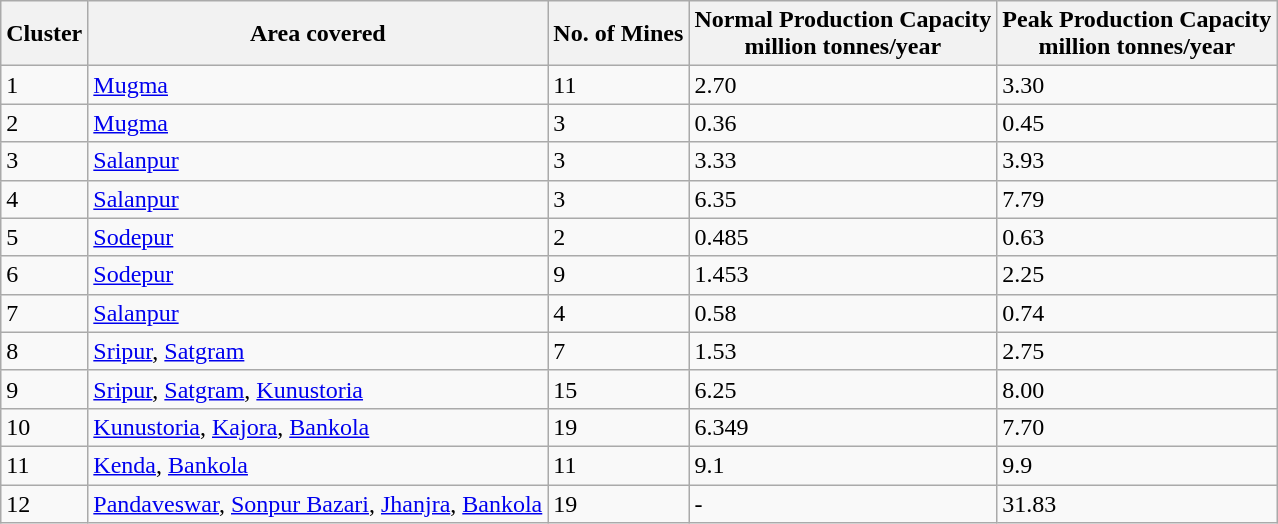<table class="wikitable sortable">
<tr>
<th>Cluster</th>
<th>Area covered</th>
<th>No. of Mines</th>
<th>Normal Production Capacity<br>million tonnes/year</th>
<th>Peak Production Capacity<br>million tonnes/year</th>
</tr>
<tr>
<td>1</td>
<td><a href='#'>Mugma</a></td>
<td>11</td>
<td>2.70</td>
<td>3.30</td>
</tr>
<tr>
<td>2</td>
<td><a href='#'>Mugma</a></td>
<td>3</td>
<td>0.36</td>
<td>0.45</td>
</tr>
<tr>
<td>3</td>
<td><a href='#'>Salanpur</a></td>
<td>3</td>
<td>3.33</td>
<td>3.93</td>
</tr>
<tr>
<td>4</td>
<td><a href='#'>Salanpur</a></td>
<td>3</td>
<td>6.35</td>
<td>7.79</td>
</tr>
<tr>
<td>5</td>
<td><a href='#'>Sodepur</a></td>
<td>2</td>
<td>0.485</td>
<td>0.63</td>
</tr>
<tr>
<td>6</td>
<td><a href='#'>Sodepur</a></td>
<td>9</td>
<td>1.453</td>
<td>2.25</td>
</tr>
<tr>
<td>7</td>
<td><a href='#'>Salanpur</a></td>
<td>4</td>
<td>0.58</td>
<td>0.74</td>
</tr>
<tr>
<td>8</td>
<td><a href='#'>Sripur</a>, <a href='#'>Satgram</a></td>
<td>7</td>
<td>1.53</td>
<td>2.75</td>
</tr>
<tr>
<td>9</td>
<td><a href='#'>Sripur</a>, <a href='#'>Satgram</a>, <a href='#'>Kunustoria</a></td>
<td>15</td>
<td>6.25</td>
<td>8.00</td>
</tr>
<tr>
<td>10</td>
<td><a href='#'>Kunustoria</a>, <a href='#'>Kajora</a>, <a href='#'>Bankola</a></td>
<td>19</td>
<td>6.349</td>
<td>7.70</td>
</tr>
<tr>
<td>11</td>
<td><a href='#'>Kenda</a>, <a href='#'>Bankola</a></td>
<td>11</td>
<td>9.1</td>
<td>9.9</td>
</tr>
<tr>
<td>12</td>
<td><a href='#'>Pandaveswar</a>, <a href='#'>Sonpur Bazari</a>, <a href='#'>Jhanjra</a>, <a href='#'>Bankola</a></td>
<td>19</td>
<td>-</td>
<td>31.83</td>
</tr>
</table>
